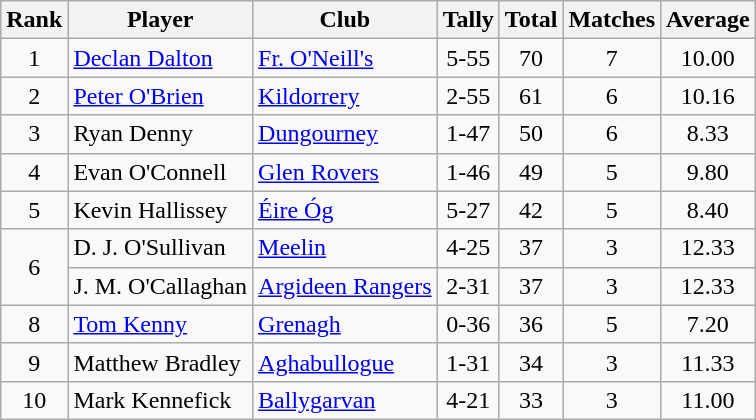<table class="wikitable">
<tr>
<th>Rank</th>
<th>Player</th>
<th>Club</th>
<th>Tally</th>
<th>Total</th>
<th>Matches</th>
<th>Average</th>
</tr>
<tr>
<td rowspan="1" style="text-align:center;">1</td>
<td><a href='#'>Declan Dalton</a></td>
<td><a href='#'>Fr. O'Neill's</a></td>
<td align=center>5-55</td>
<td align=center>70</td>
<td align=center>7</td>
<td align=center>10.00</td>
</tr>
<tr>
<td rowspan="1" style="text-align:center;">2</td>
<td><a href='#'>Peter O'Brien</a></td>
<td><a href='#'>Kildorrery</a></td>
<td align=center>2-55</td>
<td align=center>61</td>
<td align=center>6</td>
<td align=center>10.16</td>
</tr>
<tr>
<td rowspan="1" style="text-align:center;">3</td>
<td>Ryan Denny</td>
<td><a href='#'>Dungourney</a></td>
<td align=center>1-47</td>
<td align=center>50</td>
<td align=center>6</td>
<td align=center>8.33</td>
</tr>
<tr>
<td rowspan="1" style="text-align:center;">4</td>
<td>Evan O'Connell</td>
<td><a href='#'>Glen Rovers</a></td>
<td align=center>1-46</td>
<td align=center>49</td>
<td align=center>5</td>
<td align=center>9.80</td>
</tr>
<tr>
<td rowspan="1" style="text-align:center;">5</td>
<td>Kevin Hallissey</td>
<td><a href='#'>Éire Óg</a></td>
<td align=center>5-27</td>
<td align=center>42</td>
<td align=center>5</td>
<td align=center>8.40</td>
</tr>
<tr>
<td rowspan="2" style="text-align:center;">6</td>
<td>D. J. O'Sullivan</td>
<td><a href='#'>Meelin</a></td>
<td align=center>4-25</td>
<td align=center>37</td>
<td align=center>3</td>
<td align=center>12.33</td>
</tr>
<tr>
<td>J. M. O'Callaghan</td>
<td><a href='#'>Argideen Rangers</a></td>
<td align=center>2-31</td>
<td align=center>37</td>
<td align=center>3</td>
<td align=center>12.33</td>
</tr>
<tr>
<td rowspan="1" style="text-align:center;">8</td>
<td><a href='#'>Tom Kenny</a></td>
<td><a href='#'>Grenagh</a></td>
<td align=center>0-36</td>
<td align=center>36</td>
<td align=center>5</td>
<td align=center>7.20</td>
</tr>
<tr>
<td rowspan="1" style="text-align:center;">9</td>
<td>Matthew Bradley</td>
<td><a href='#'>Aghabullogue</a></td>
<td align=center>1-31</td>
<td align=center>34</td>
<td align=center>3</td>
<td align=center>11.33</td>
</tr>
<tr>
<td rowspan="1" style="text-align:center;">10</td>
<td>Mark Kennefick</td>
<td><a href='#'>Ballygarvan</a></td>
<td align=center>4-21</td>
<td align=center>33</td>
<td align=center>3</td>
<td align=center>11.00</td>
</tr>
</table>
